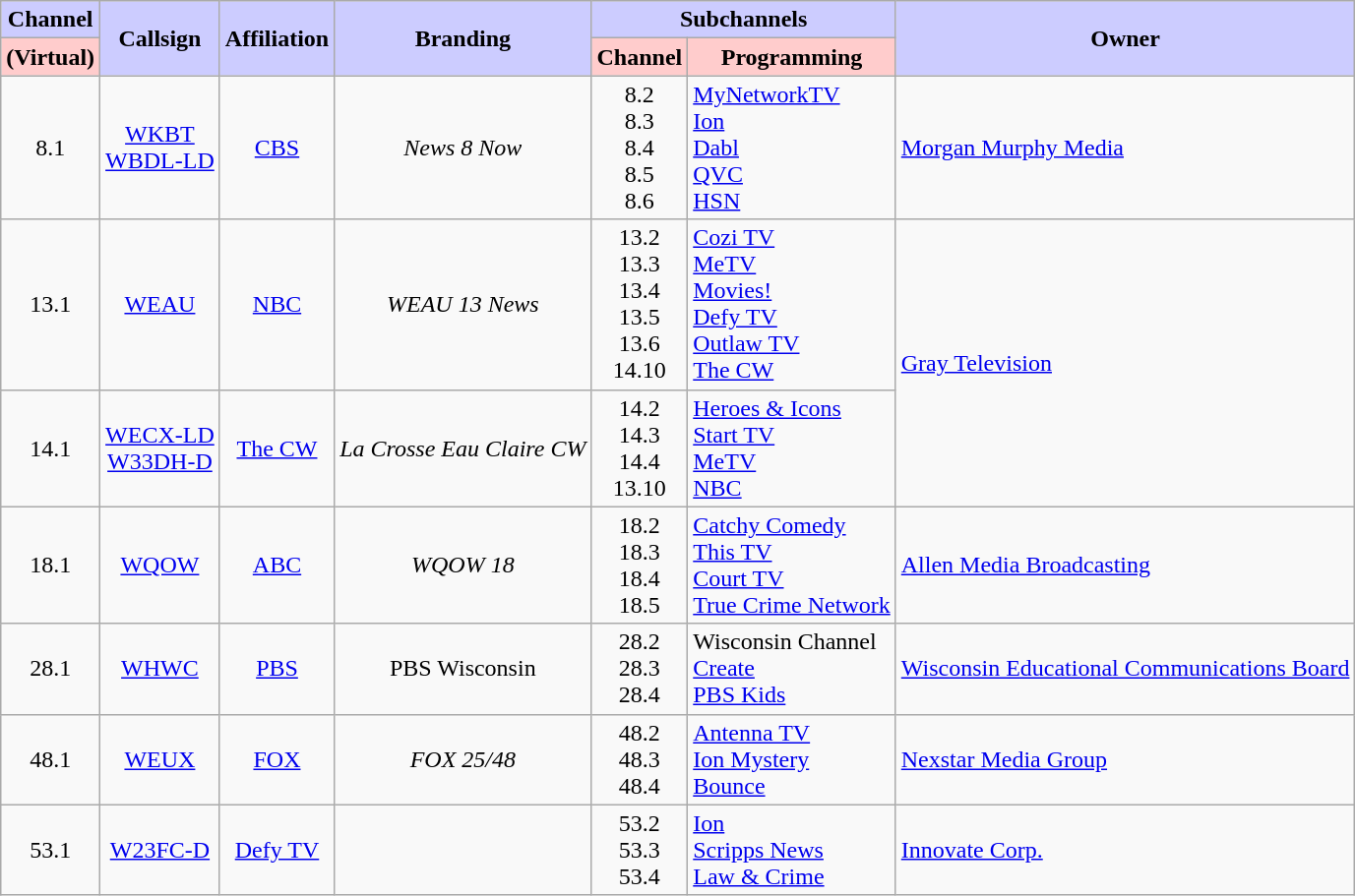<table class=wikitable style="text-align:center">
<tr>
<th style="background:#ccf;">Channel</th>
<th style="background:#ccf;" rowspan="2">Callsign</th>
<th style="background:#ccf;" rowspan="2">Affiliation</th>
<th style="background:#ccf;" rowspan="2">Branding</th>
<th style="background:#ccf;" colspan="2">Subchannels</th>
<th style="background:#ccf;" rowspan="2">Owner</th>
</tr>
<tr>
<th style="background:#fcc;">(Virtual)</th>
<th style="background:#fcc;">Channel</th>
<th style="background:#fcc;">Programming</th>
</tr>
<tr>
<td>8.1</td>
<td><a href='#'>WKBT</a><br><a href='#'>WBDL-LD</a></td>
<td><a href='#'>CBS</a></td>
<td><em>News 8 Now</em></td>
<td>8.2<br>8.3<br>8.4<br>8.5<br>8.6</td>
<td style="text-align:left"><a href='#'>MyNetworkTV</a><br><a href='#'>Ion</a><br><a href='#'>Dabl</a><br><a href='#'>QVC</a><br><a href='#'>HSN</a></td>
<td style="text-align:left"><a href='#'>Morgan Murphy Media</a></td>
</tr>
<tr>
<td>13.1</td>
<td><a href='#'>WEAU</a></td>
<td><a href='#'>NBC</a></td>
<td><em>WEAU 13 News</em></td>
<td>13.2<br>13.3<br>13.4<br>13.5<br>13.6<br>14.10</td>
<td style="text-align:left"><a href='#'>Cozi TV</a><br><a href='#'>MeTV</a><br><a href='#'>Movies!</a><br><a href='#'>Defy TV</a><br><a href='#'>Outlaw TV</a><br><a href='#'>The CW</a></td>
<td rowspan=2 style="text-align:left"><a href='#'>Gray Television</a></td>
</tr>
<tr>
<td>14.1</td>
<td><a href='#'>WECX-LD</a><br><a href='#'>W33DH-D</a></td>
<td><a href='#'>The CW</a></td>
<td><em>La Crosse Eau Claire CW</em></td>
<td>14.2<br>14.3<br>14.4<br>13.10</td>
<td style="text-align:left"><a href='#'>Heroes & Icons</a><br><a href='#'>Start TV</a><br><a href='#'>MeTV</a><br><a href='#'>NBC</a></td>
</tr>
<tr>
<td>18.1</td>
<td><a href='#'>WQOW</a></td>
<td><a href='#'>ABC</a></td>
<td><em>WQOW 18</em></td>
<td>18.2<br>18.3<br>18.4<br>18.5</td>
<td style="text-align:left"><a href='#'>Catchy Comedy</a><br><a href='#'>This TV</a><br><a href='#'>Court TV</a><br><a href='#'>True Crime Network</a></td>
<td style="text-align:left"><a href='#'>Allen Media Broadcasting</a></td>
</tr>
<tr>
<td>28.1</td>
<td><a href='#'>WHWC</a></td>
<td><a href='#'>PBS</a></td>
<td>PBS Wisconsin</td>
<td>28.2<br>28.3<br>28.4</td>
<td style="text-align:left">Wisconsin Channel<br><a href='#'>Create</a><br><a href='#'>PBS Kids</a></td>
<td style="text-align:left"><a href='#'>Wisconsin Educational Communications Board</a></td>
</tr>
<tr>
<td>48.1</td>
<td><a href='#'>WEUX</a></td>
<td><a href='#'>FOX</a></td>
<td><em>FOX 25/48</em></td>
<td>48.2<br>48.3<br>48.4</td>
<td style="text-align:left"><a href='#'>Antenna TV</a><br><a href='#'>Ion Mystery</a><br><a href='#'>Bounce</a></td>
<td style="text-align:left"><a href='#'>Nexstar Media Group</a></td>
</tr>
<tr>
<td>53.1</td>
<td><a href='#'>W23FC-D</a></td>
<td><a href='#'>Defy TV</a></td>
<td></td>
<td>53.2<br>53.3<br>53.4</td>
<td style="text-align:left"><a href='#'>Ion</a><br><a href='#'>Scripps News</a><br><a href='#'>Law & Crime</a></td>
<td style="text-align:left"><a href='#'>Innovate Corp.</a></td>
</tr>
</table>
